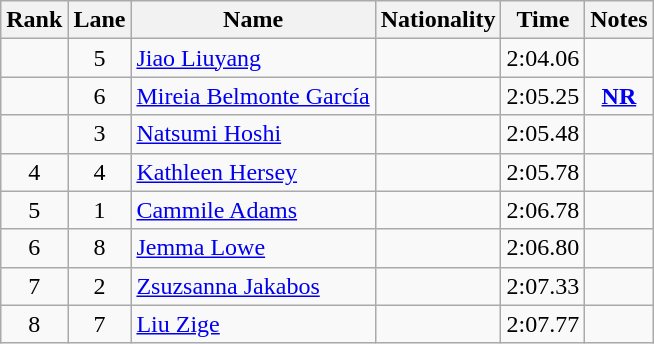<table class="wikitable sortable" style="text-align:center">
<tr>
<th>Rank</th>
<th>Lane</th>
<th>Name</th>
<th>Nationality</th>
<th>Time</th>
<th>Notes</th>
</tr>
<tr>
<td></td>
<td>5</td>
<td align=left><a href='#'>Jiao Liuyang</a></td>
<td align=left></td>
<td>2:04.06</td>
<td></td>
</tr>
<tr>
<td></td>
<td>6</td>
<td align=left><a href='#'>Mireia Belmonte García</a></td>
<td align=left></td>
<td>2:05.25</td>
<td><strong><a href='#'>NR</a></strong></td>
</tr>
<tr>
<td></td>
<td>3</td>
<td align=left><a href='#'>Natsumi Hoshi</a></td>
<td align=left></td>
<td>2:05.48</td>
<td></td>
</tr>
<tr>
<td>4</td>
<td>4</td>
<td align=left><a href='#'>Kathleen Hersey</a></td>
<td align=left></td>
<td>2:05.78</td>
<td></td>
</tr>
<tr>
<td>5</td>
<td>1</td>
<td align=left><a href='#'>Cammile Adams</a></td>
<td align=left></td>
<td>2:06.78</td>
<td></td>
</tr>
<tr>
<td>6</td>
<td>8</td>
<td align=left><a href='#'>Jemma Lowe</a></td>
<td align=left></td>
<td>2:06.80</td>
<td></td>
</tr>
<tr>
<td>7</td>
<td>2</td>
<td align=left><a href='#'>Zsuzsanna Jakabos</a></td>
<td align=left></td>
<td>2:07.33</td>
<td></td>
</tr>
<tr>
<td>8</td>
<td>7</td>
<td align=left><a href='#'>Liu Zige</a></td>
<td align=left></td>
<td>2:07.77</td>
<td></td>
</tr>
</table>
